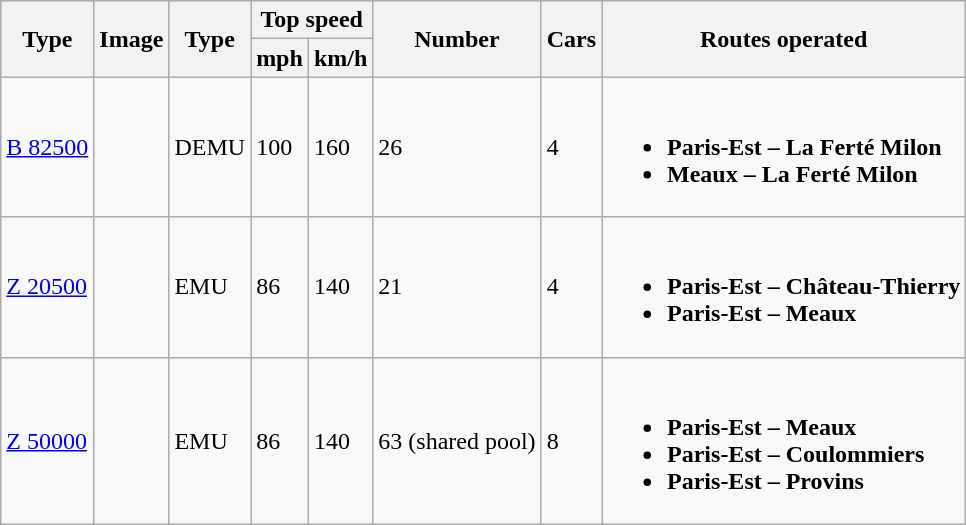<table class="wikitable">
<tr>
<th rowspan="2">Type</th>
<th rowspan="2">Image</th>
<th rowspan="2">Type</th>
<th colspan="2">Top speed</th>
<th rowspan="2">Number</th>
<th rowspan="2">Cars</th>
<th rowspan="2">Routes operated</th>
</tr>
<tr>
<th>mph</th>
<th>km/h</th>
</tr>
<tr>
<td><a href='#'>B 82500</a></td>
<td></td>
<td>DEMU</td>
<td>100</td>
<td>160</td>
<td>26</td>
<td>4</td>
<td><br><ul><li><strong>Paris-Est – La Ferté Milon</strong></li><li><strong>Meaux – La Ferté Milon</strong></li></ul></td>
</tr>
<tr>
<td><a href='#'>Z 20500</a></td>
<td></td>
<td>EMU</td>
<td>86</td>
<td>140</td>
<td>21</td>
<td>4</td>
<td><br><ul><li><strong>Paris-Est – Château-Thierry</strong></li><li><strong>Paris-Est – Meaux</strong></li></ul></td>
</tr>
<tr>
<td><a href='#'>Z 50000</a></td>
<td></td>
<td>EMU</td>
<td>86</td>
<td>140</td>
<td>63 (shared pool)</td>
<td>8</td>
<td><br><ul><li><strong>Paris-Est – Meaux</strong></li><li><strong>Paris-Est – Coulommiers</strong></li><li><strong>Paris-Est – Provins</strong></li></ul></td>
</tr>
</table>
